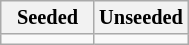<table class="wikitable" style="font-size:85%">
<tr>
<th colspan=2>Seeded</th>
<th colspan=2>Unseeded</th>
</tr>
<tr>
<td style="border-right:none; width:25%; vertical-align:top;"></td>
<td style="border-left:none; width:25%; vertical-align:top;"></td>
<td style="border-right:none; width:25%; vertical-align:top;"></td>
<td style="border-left:none; width:25%; vertical-align:top;"></td>
</tr>
</table>
